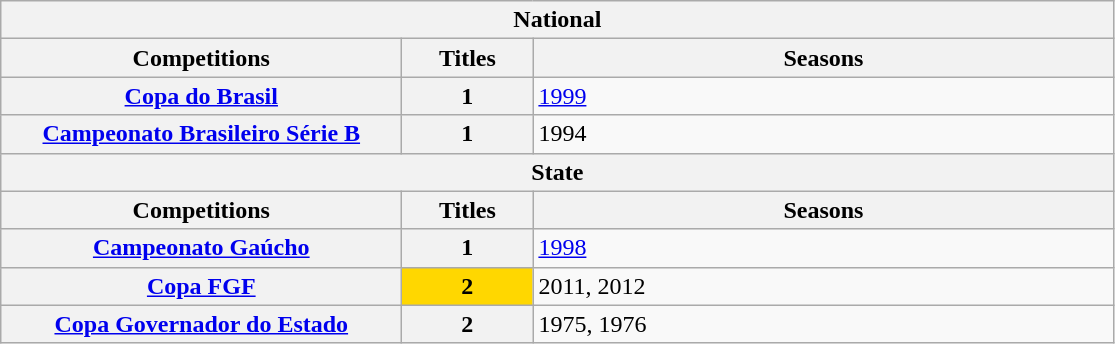<table class="wikitable">
<tr>
<th colspan="3">National</th>
</tr>
<tr>
<th style="width:260px">Competitions</th>
<th style="width:80px">Titles</th>
<th style="width:380px">Seasons</th>
</tr>
<tr>
<th style="text-align:center"><a href='#'>Copa do Brasil</a></th>
<th style="text-align:center"><strong>1</strong></th>
<td align="left"><a href='#'>1999</a></td>
</tr>
<tr>
<th style="text-align:center"><a href='#'>Campeonato Brasileiro Série B</a></th>
<th style="text-align:center"><strong>1</strong></th>
<td align="left">1994</td>
</tr>
<tr>
<th colspan="3">State</th>
</tr>
<tr>
<th>Competitions</th>
<th>Titles</th>
<th>Seasons</th>
</tr>
<tr>
<th style="text-align:center"><a href='#'>Campeonato Gaúcho</a></th>
<th style="text-align:center"><strong>1</strong></th>
<td align="left"><a href='#'>1998</a></td>
</tr>
<tr>
<th style="text-align:center"><a href='#'>Copa FGF</a></th>
<td bgcolor="gold" style="text-align:center"><strong>2</strong></td>
<td align="left">2011, 2012</td>
</tr>
<tr>
<th style="text-align:center"><a href='#'>Copa Governador do Estado</a></th>
<th style="text-align:center"><strong>2</strong></th>
<td align="left">1975, 1976</td>
</tr>
</table>
